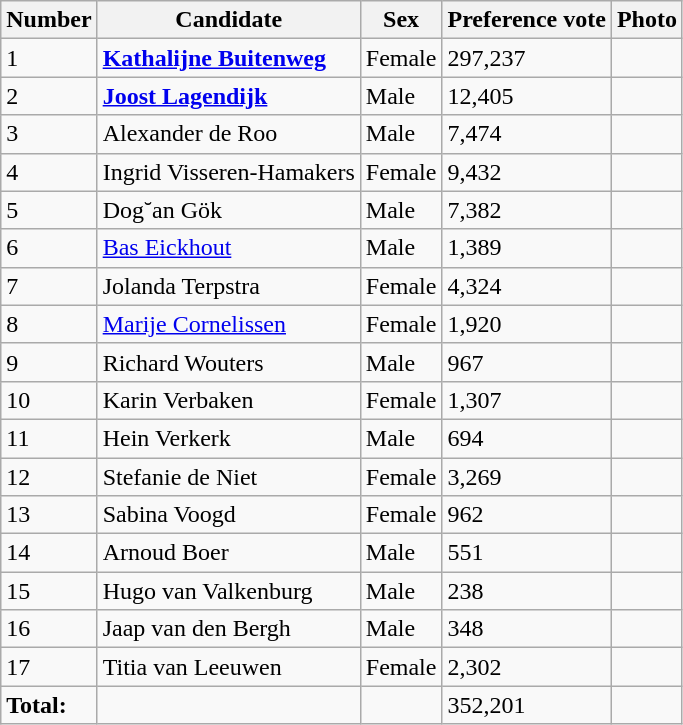<table class="wikitable vatop">
<tr>
<th>Number</th>
<th>Candidate</th>
<th>Sex</th>
<th>Preference vote</th>
<th>Photo</th>
</tr>
<tr>
<td>1</td>
<td><strong><a href='#'>Kathalijne Buitenweg</a></strong></td>
<td>Female</td>
<td>297,237</td>
<td></td>
</tr>
<tr>
<td>2</td>
<td><strong><a href='#'>Joost Lagendijk</a></strong></td>
<td>Male</td>
<td>12,405</td>
<td></td>
</tr>
<tr>
<td>3</td>
<td>Alexander de Roo</td>
<td>Male</td>
<td>7,474</td>
<td></td>
</tr>
<tr>
<td>4</td>
<td>Ingrid Visseren-Hamakers</td>
<td>Female</td>
<td>9,432</td>
<td></td>
</tr>
<tr>
<td>5</td>
<td>Dog˘an Gök</td>
<td>Male</td>
<td>7,382</td>
<td></td>
</tr>
<tr>
<td>6</td>
<td><a href='#'>Bas Eickhout</a></td>
<td>Male</td>
<td>1,389</td>
<td></td>
</tr>
<tr>
<td>7</td>
<td>Jolanda Terpstra</td>
<td>Female</td>
<td>4,324</td>
<td></td>
</tr>
<tr>
<td>8</td>
<td><a href='#'>Marije Cornelissen</a></td>
<td>Female</td>
<td>1,920</td>
<td></td>
</tr>
<tr>
<td>9</td>
<td>Richard Wouters</td>
<td>Male</td>
<td>967</td>
<td></td>
</tr>
<tr>
<td>10</td>
<td>Karin Verbaken</td>
<td>Female</td>
<td>1,307</td>
<td></td>
</tr>
<tr>
<td>11</td>
<td>Hein Verkerk</td>
<td>Male</td>
<td>694</td>
<td></td>
</tr>
<tr>
<td>12</td>
<td>Stefanie de Niet</td>
<td>Female</td>
<td>3,269</td>
<td></td>
</tr>
<tr>
<td>13</td>
<td>Sabina Voogd</td>
<td>Female</td>
<td>962</td>
<td></td>
</tr>
<tr>
<td>14</td>
<td>Arnoud Boer</td>
<td>Male</td>
<td>551</td>
<td></td>
</tr>
<tr>
<td>15</td>
<td>Hugo van Valkenburg</td>
<td>Male</td>
<td>238</td>
<td></td>
</tr>
<tr>
<td>16</td>
<td>Jaap van den Bergh</td>
<td>Male</td>
<td>348</td>
<td></td>
</tr>
<tr>
<td>17</td>
<td>Titia van Leeuwen</td>
<td>Female</td>
<td>2,302</td>
<td></td>
</tr>
<tr>
<td><strong>Total:</strong></td>
<td></td>
<td></td>
<td>352,201</td>
<td></td>
</tr>
</table>
